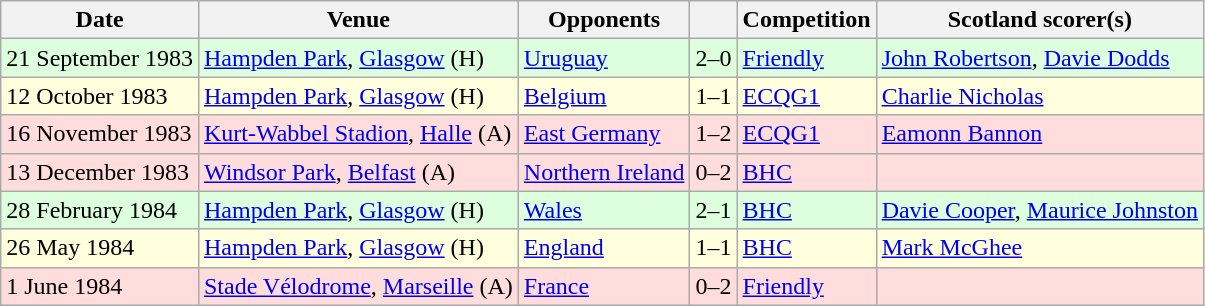<table class="wikitable">
<tr>
<th>Date</th>
<th>Venue</th>
<th>Opponents</th>
<th></th>
<th>Competition</th>
<th>Scotland scorer(s)</th>
</tr>
<tr bgcolor=#ddffdd>
<td>21 September 1983</td>
<td><a href='#'>Hampden Park</a>, <a href='#'>Glasgow</a> (H)</td>
<td> <a href='#'>Uruguay</a></td>
<td align=center>2–0</td>
<td><a href='#'>Friendly</a></td>
<td><a href='#'>John Robertson</a>, <a href='#'>Davie Dodds</a></td>
</tr>
<tr bgcolor=#ffffdd>
<td>12 October 1983</td>
<td><a href='#'>Hampden Park</a>, <a href='#'>Glasgow</a> (H)</td>
<td> <a href='#'>Belgium</a></td>
<td align=center>1–1</td>
<td><a href='#'>ECQG1</a></td>
<td><a href='#'>Charlie Nicholas</a></td>
</tr>
<tr bgcolor=#ffdddd>
<td>16 November 1983</td>
<td><a href='#'>Kurt-Wabbel Stadion</a>, <a href='#'>Halle</a> (A)</td>
<td> <a href='#'>East Germany</a></td>
<td align=center>1–2</td>
<td><a href='#'>ECQG1</a></td>
<td><a href='#'>Eamonn Bannon</a></td>
</tr>
<tr bgcolor=#ffdddd>
<td>13 December 1983</td>
<td><a href='#'>Windsor Park</a>, <a href='#'>Belfast</a> (A)</td>
<td> <a href='#'>Northern Ireland</a></td>
<td align=center>0–2</td>
<td><a href='#'>BHC</a></td>
<td></td>
</tr>
<tr bgcolor=#ddffdd>
<td>28 February 1984</td>
<td><a href='#'>Hampden Park</a>, <a href='#'>Glasgow</a> (H)</td>
<td> <a href='#'>Wales</a></td>
<td align=center>2–1</td>
<td><a href='#'>BHC</a></td>
<td><a href='#'>Davie Cooper</a>, <a href='#'>Maurice Johnston</a></td>
</tr>
<tr bgcolor=#ffffdd>
<td>26 May 1984</td>
<td><a href='#'>Hampden Park</a>, <a href='#'>Glasgow</a> (H)</td>
<td> <a href='#'>England</a></td>
<td align=center>1–1</td>
<td><a href='#'>BHC</a></td>
<td><a href='#'>Mark McGhee</a></td>
</tr>
<tr bgcolor=#ffdddd>
<td>1 June 1984</td>
<td><a href='#'>Stade Vélodrome</a>, <a href='#'>Marseille</a> (A)</td>
<td> <a href='#'>France</a></td>
<td align=center>0–2</td>
<td><a href='#'>Friendly</a></td>
<td></td>
</tr>
</table>
